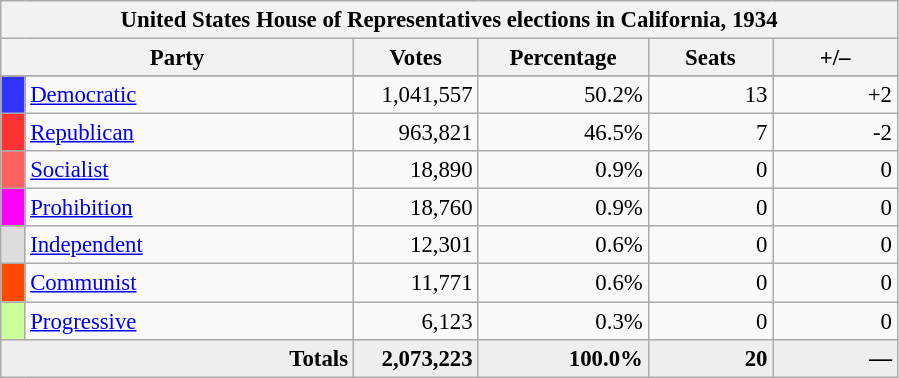<table class="wikitable" style="font-size: 95%;">
<tr>
<th colspan="6">United States House of Representatives elections in California, 1934</th>
</tr>
<tr>
<th colspan=2 style="width: 15em">Party</th>
<th style="width: 5em">Votes</th>
<th style="width: 7em">Percentage</th>
<th style="width: 5em">Seats</th>
<th style="width: 5em">+/–</th>
</tr>
<tr>
</tr>
<tr>
<th style="background-color:#3333FF; width: 3px"></th>
<td style="width: 130px"><a href='#'>Democratic</a></td>
<td style="text-align:right;">1,041,557</td>
<td style="text-align:right;">50.2%</td>
<td style="text-align:right;">13</td>
<td style="text-align:right;">+2</td>
</tr>
<tr>
<th style="background-color:#FF3333; width: 3px"></th>
<td style="width: 130px"><a href='#'>Republican</a></td>
<td style="text-align:right;">963,821</td>
<td style="text-align:right;">46.5%</td>
<td style="text-align:right;">7</td>
<td style="text-align:right;">-2</td>
</tr>
<tr>
<th style="background-color:#FF6060; width: 3px"></th>
<td style="width: 130px"><a href='#'>Socialist</a></td>
<td style="text-align:right;">18,890</td>
<td style="text-align:right;">0.9%</td>
<td style="text-align:right;">0</td>
<td style="text-align:right;">0</td>
</tr>
<tr>
<th style="background-color:#FF00FF; width: 3px"></th>
<td style="width: 130px"><a href='#'>Prohibition</a></td>
<td style="text-align:right;">18,760</td>
<td style="text-align:right;">0.9%</td>
<td style="text-align:right;">0</td>
<td style="text-align:right;">0</td>
</tr>
<tr>
<th style="background-color:#DDDDDD; width: 3px"></th>
<td style="width: 130px"><a href='#'>Independent</a></td>
<td style="text-align:right;">12,301</td>
<td style="text-align:right;">0.6%</td>
<td style="text-align:right;">0</td>
<td style="text-align:right;">0</td>
</tr>
<tr>
<th style="background-color:#FF4900; width: 3px"></th>
<td style="width: 130px"><a href='#'>Communist</a></td>
<td style="text-align:right;">11,771</td>
<td style="text-align:right;">0.6%</td>
<td style="text-align:right;">0</td>
<td style="text-align:right;">0</td>
</tr>
<tr>
<th style="background-color:#CCFF99; width: 3px"></th>
<td style="width: 130px"><a href='#'>Progressive</a></td>
<td style="text-align:right;">6,123</td>
<td style="text-align:right;">0.3%</td>
<td style="text-align:right;">0</td>
<td style="text-align:right;">0</td>
</tr>
<tr style="background-color:#EEEEEE;">
<td colspan="2" align="right"><strong>Totals</strong></td>
<td style="text-align:right;"><strong>2,073,223</strong></td>
<td style="text-align:right;"><strong>100.0%</strong></td>
<td style="text-align:right;"><strong>20</strong></td>
<td style="text-align:right;"><strong>—</strong></td>
</tr>
</table>
